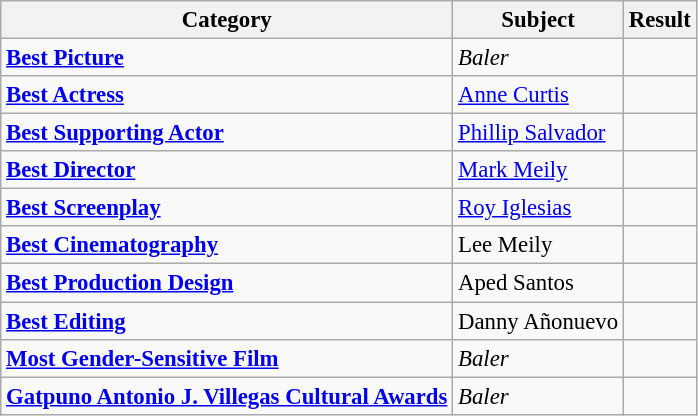<table class="wikitable" style="margin:0; font-size:95%;">
<tr>
<th>Category</th>
<th>Subject</th>
<th>Result</th>
</tr>
<tr>
<td><strong><a href='#'>Best Picture</a></strong></td>
<td><em>Baler</em></td>
<td></td>
</tr>
<tr>
<td><strong><a href='#'>Best Actress</a></strong></td>
<td><a href='#'>Anne Curtis</a></td>
<td></td>
</tr>
<tr>
<td><strong><a href='#'>Best Supporting Actor</a></strong></td>
<td><a href='#'>Phillip Salvador</a></td>
<td></td>
</tr>
<tr>
<td><strong><a href='#'>Best Director</a></strong></td>
<td><a href='#'>Mark Meily</a></td>
<td></td>
</tr>
<tr>
<td><strong><a href='#'>Best Screenplay</a></strong></td>
<td><a href='#'>Roy Iglesias</a></td>
<td></td>
</tr>
<tr>
<td><strong><a href='#'>Best Cinematography</a></strong></td>
<td>Lee Meily</td>
<td></td>
</tr>
<tr>
<td><strong><a href='#'>Best Production Design</a></strong></td>
<td>Aped Santos</td>
<td></td>
</tr>
<tr>
<td><strong><a href='#'>Best Editing</a></strong></td>
<td>Danny Añonuevo</td>
<td></td>
</tr>
<tr>
<td><strong><a href='#'>Most Gender-Sensitive Film</a></strong></td>
<td><em>Baler</em></td>
<td></td>
</tr>
<tr>
<td><strong><a href='#'>Gatpuno Antonio J. Villegas Cultural Awards</a></strong></td>
<td><em>Baler</em></td>
<td></td>
</tr>
</table>
